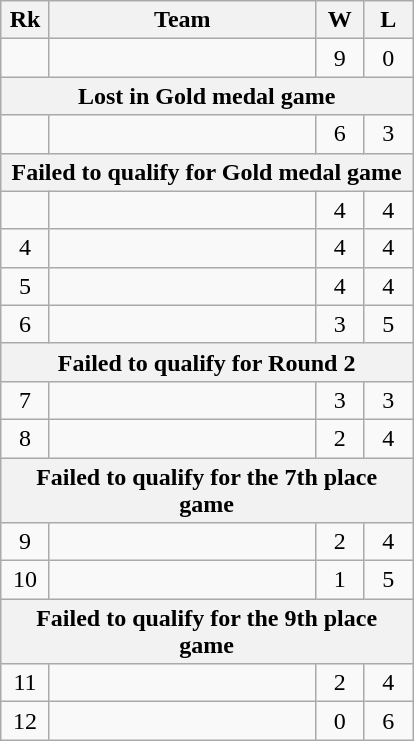<table class=wikitable style=text-align:center>
<tr>
<th width=25>Rk</th>
<th width=170>Team</th>
<th width=25>W</th>
<th width=25>L</th>
</tr>
<tr>
<td></td>
<td align=left></td>
<td>9</td>
<td>0</td>
</tr>
<tr>
<th colspan="6">Lost in Gold medal game</th>
</tr>
<tr>
<td></td>
<td align=left></td>
<td>6</td>
<td>3</td>
</tr>
<tr>
<th colspan="6">Failed to qualify for Gold medal game</th>
</tr>
<tr>
<td></td>
<td align=left></td>
<td>4</td>
<td>4</td>
</tr>
<tr>
<td>4</td>
<td align=left></td>
<td>4</td>
<td>4</td>
</tr>
<tr>
<td>5</td>
<td align=left></td>
<td>4</td>
<td>4</td>
</tr>
<tr>
<td>6</td>
<td align=left></td>
<td>3</td>
<td>5</td>
</tr>
<tr>
<th colspan="6">Failed to qualify for Round 2</th>
</tr>
<tr>
<td>7</td>
<td align=left></td>
<td>3</td>
<td>3</td>
</tr>
<tr>
<td>8</td>
<td align=left></td>
<td>2</td>
<td>4</td>
</tr>
<tr>
<th colspan="6">Failed to qualify for the 7th place game</th>
</tr>
<tr>
<td>9</td>
<td align=left></td>
<td>2</td>
<td>4</td>
</tr>
<tr>
<td>10</td>
<td align=left></td>
<td>1</td>
<td>5</td>
</tr>
<tr>
<th colspan="6">Failed to qualify for the 9th place game</th>
</tr>
<tr>
<td>11</td>
<td align=left></td>
<td>2</td>
<td>4</td>
</tr>
<tr>
<td>12</td>
<td align=left></td>
<td>0</td>
<td>6</td>
</tr>
</table>
